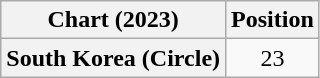<table class="wikitable plainrowheaders" style="text-align:center">
<tr>
<th scope="col">Chart (2023)</th>
<th scope="col">Position</th>
</tr>
<tr>
<th scope="row">South Korea (Circle)</th>
<td>23</td>
</tr>
</table>
